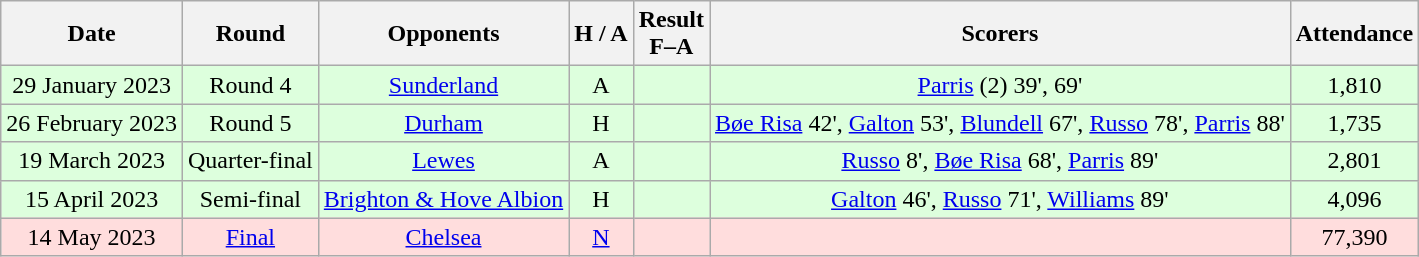<table class="wikitable" style="text-align:center">
<tr>
<th>Date</th>
<th>Round</th>
<th>Opponents</th>
<th>H / A</th>
<th>Result<br>F–A</th>
<th>Scorers</th>
<th>Attendance</th>
</tr>
<tr bgcolor=#ddffdd>
<td>29 January 2023</td>
<td>Round 4</td>
<td><a href='#'>Sunderland</a></td>
<td>A</td>
<td></td>
<td><a href='#'>Parris</a> (2) 39', 69'</td>
<td>1,810</td>
</tr>
<tr bgcolor=#ddffdd>
<td>26 February 2023</td>
<td>Round 5</td>
<td><a href='#'>Durham</a></td>
<td>H</td>
<td></td>
<td><a href='#'>Bøe Risa</a> 42', <a href='#'>Galton</a> 53', <a href='#'>Blundell</a> 67', <a href='#'>Russo</a> 78', <a href='#'>Parris</a> 88'</td>
<td>1,735</td>
</tr>
<tr bgcolor=#ddffdd>
<td>19 March 2023</td>
<td>Quarter-final</td>
<td><a href='#'>Lewes</a></td>
<td>A</td>
<td></td>
<td><a href='#'>Russo</a> 8', <a href='#'>Bøe Risa</a> 68', <a href='#'>Parris</a> 89'</td>
<td>2,801</td>
</tr>
<tr bgcolor=#ddffdd>
<td>15 April 2023</td>
<td>Semi-final</td>
<td><a href='#'>Brighton & Hove Albion</a></td>
<td>H</td>
<td></td>
<td><a href='#'>Galton</a> 46', <a href='#'>Russo</a> 71', <a href='#'>Williams</a> 89'</td>
<td>4,096</td>
</tr>
<tr bgcolor=#ffdddd>
<td>14 May 2023</td>
<td><a href='#'>Final</a></td>
<td><a href='#'>Chelsea</a></td>
<td><a href='#'>N</a></td>
<td></td>
<td></td>
<td>77,390</td>
</tr>
</table>
